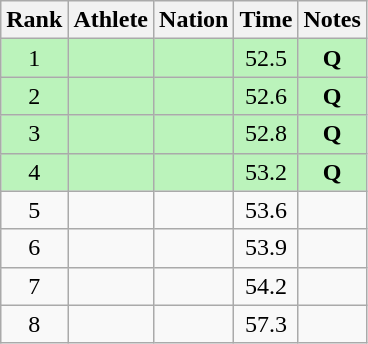<table class="wikitable sortable" style="text-align:center">
<tr>
<th>Rank</th>
<th>Athlete</th>
<th>Nation</th>
<th>Time</th>
<th>Notes</th>
</tr>
<tr bgcolor=#bbf3bb>
<td>1</td>
<td align=left></td>
<td align=left></td>
<td>52.5</td>
<td><strong>Q</strong></td>
</tr>
<tr bgcolor=#bbf3bb>
<td>2</td>
<td align=left></td>
<td align=left></td>
<td>52.6</td>
<td><strong>Q</strong></td>
</tr>
<tr bgcolor=#bbf3bb>
<td>3</td>
<td align=left></td>
<td align=left></td>
<td>52.8</td>
<td><strong>Q</strong></td>
</tr>
<tr bgcolor=#bbf3bb>
<td>4</td>
<td align=left></td>
<td align=left></td>
<td>53.2</td>
<td><strong>Q</strong></td>
</tr>
<tr>
<td>5</td>
<td align=left></td>
<td align=left></td>
<td>53.6</td>
<td></td>
</tr>
<tr>
<td>6</td>
<td align=left></td>
<td align=left></td>
<td>53.9</td>
<td></td>
</tr>
<tr>
<td>7</td>
<td align=left></td>
<td align=left></td>
<td>54.2</td>
<td></td>
</tr>
<tr>
<td>8</td>
<td align=left></td>
<td align=left></td>
<td>57.3</td>
<td></td>
</tr>
</table>
